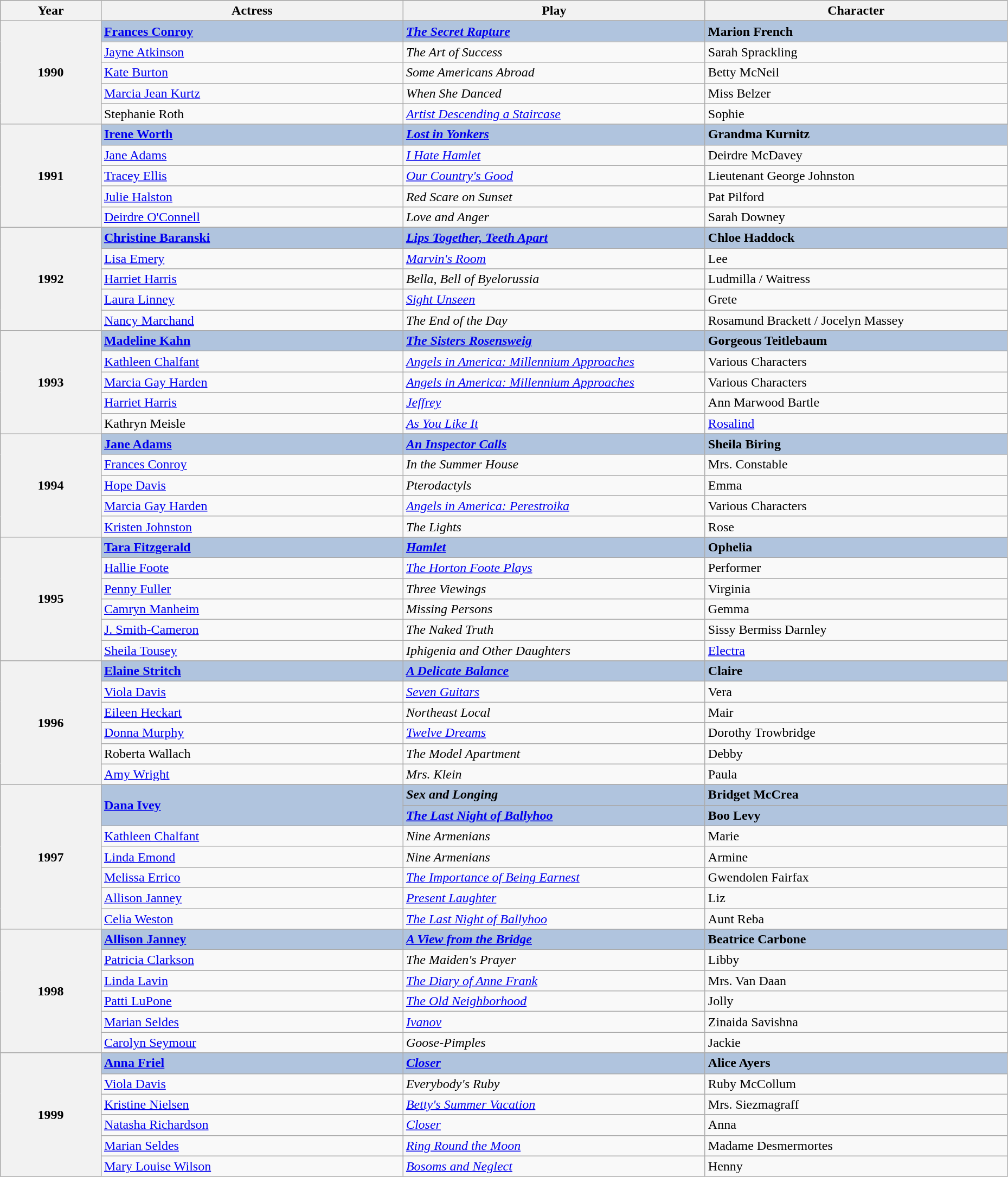<table class="wikitable" style="width:98%;">
<tr style="background:#bebebe;">
<th style="width:10%;">Year</th>
<th style="width:30%;">Actress</th>
<th style="width:30%;">Play</th>
<th style="width:30%;">Character</th>
</tr>
<tr>
<th rowspan="6">1990</th>
</tr>
<tr style="background:#B0C4DE;">
<td><strong><a href='#'>Frances Conroy</a></strong></td>
<td><strong><em><a href='#'>The Secret Rapture</a></em></strong></td>
<td><strong>Marion French</strong></td>
</tr>
<tr>
<td><a href='#'>Jayne Atkinson</a></td>
<td><em>The Art of Success</em></td>
<td>Sarah Sprackling</td>
</tr>
<tr>
<td><a href='#'>Kate Burton</a></td>
<td><em>Some Americans Abroad</em></td>
<td>Betty McNeil</td>
</tr>
<tr>
<td><a href='#'>Marcia Jean Kurtz</a></td>
<td><em>When She Danced</em></td>
<td>Miss Belzer</td>
</tr>
<tr>
<td>Stephanie Roth</td>
<td><em><a href='#'>Artist Descending a Staircase</a></em></td>
<td>Sophie</td>
</tr>
<tr>
<th rowspan="6">1991</th>
</tr>
<tr style="background:#B0C4DE;">
<td><strong><a href='#'>Irene Worth</a></strong></td>
<td><strong><em><a href='#'>Lost in Yonkers</a></em></strong></td>
<td><strong>Grandma Kurnitz </strong></td>
</tr>
<tr>
<td><a href='#'>Jane Adams</a></td>
<td><em><a href='#'>I Hate Hamlet</a></em></td>
<td>Deirdre McDavey</td>
</tr>
<tr>
<td><a href='#'>Tracey Ellis</a></td>
<td><em><a href='#'>Our Country's Good</a></em></td>
<td>Lieutenant George Johnston</td>
</tr>
<tr>
<td><a href='#'>Julie Halston</a></td>
<td><em>Red Scare on Sunset</em></td>
<td>Pat Pilford</td>
</tr>
<tr>
<td><a href='#'>Deirdre O'Connell</a></td>
<td><em>Love and Anger</em></td>
<td>Sarah Downey</td>
</tr>
<tr>
<th rowspan="6">1992</th>
</tr>
<tr style="background:#B0C4DE;">
<td><strong><a href='#'>Christine Baranski</a></strong></td>
<td><strong><em><a href='#'>Lips Together, Teeth Apart</a></em></strong></td>
<td><strong>Chloe Haddock</strong></td>
</tr>
<tr>
<td><a href='#'>Lisa Emery</a></td>
<td><em><a href='#'>Marvin's Room</a></em></td>
<td>Lee</td>
</tr>
<tr>
<td><a href='#'>Harriet Harris</a></td>
<td><em>Bella, Bell of Byelorussia</em></td>
<td>Ludmilla / Waitress</td>
</tr>
<tr>
<td><a href='#'>Laura Linney</a></td>
<td><em><a href='#'>Sight Unseen</a></em></td>
<td>Grete</td>
</tr>
<tr>
<td><a href='#'>Nancy Marchand</a></td>
<td><em>The End of the Day</em></td>
<td>Rosamund Brackett / Jocelyn Massey</td>
</tr>
<tr>
<th rowspan="6">1993</th>
</tr>
<tr style="background:#B0C4DE;">
<td><strong><a href='#'>Madeline Kahn</a></strong></td>
<td><strong><em><a href='#'>The Sisters Rosensweig</a></em></strong></td>
<td><strong>Gorgeous Teitlebaum</strong></td>
</tr>
<tr>
<td><a href='#'>Kathleen Chalfant</a></td>
<td><em><a href='#'>Angels in America: Millennium Approaches</a></em></td>
<td>Various Characters</td>
</tr>
<tr>
<td><a href='#'>Marcia Gay Harden</a></td>
<td><em><a href='#'>Angels in America: Millennium Approaches</a></em></td>
<td>Various Characters</td>
</tr>
<tr>
<td><a href='#'>Harriet Harris</a></td>
<td><em><a href='#'>Jeffrey</a></em></td>
<td>Ann Marwood Bartle</td>
</tr>
<tr>
<td>Kathryn Meisle</td>
<td><em><a href='#'>As You Like It</a></em></td>
<td><a href='#'>Rosalind</a></td>
</tr>
<tr>
<th rowspan="6">1994</th>
</tr>
<tr style="background:#B0C4DE;">
<td><strong><a href='#'>Jane Adams</a></strong></td>
<td><strong><em><a href='#'>An Inspector Calls</a></em></strong></td>
<td><strong>Sheila Biring </strong></td>
</tr>
<tr>
<td><a href='#'>Frances Conroy</a></td>
<td><em>In the Summer House</em></td>
<td>Mrs. Constable</td>
</tr>
<tr>
<td><a href='#'>Hope Davis</a></td>
<td><em>Pterodactyls</em></td>
<td>Emma</td>
</tr>
<tr>
<td><a href='#'>Marcia Gay Harden</a></td>
<td><em><a href='#'>Angels in America: Perestroika</a></em></td>
<td>Various Characters</td>
</tr>
<tr>
<td><a href='#'>Kristen Johnston</a></td>
<td><em>The Lights</em></td>
<td>Rose</td>
</tr>
<tr>
<th rowspan="7">1995</th>
</tr>
<tr style="background:#B0C4DE;">
<td><strong><a href='#'>Tara Fitzgerald</a></strong></td>
<td><strong><em><a href='#'>Hamlet</a></em></strong></td>
<td><strong>Ophelia</strong></td>
</tr>
<tr>
<td><a href='#'>Hallie Foote</a></td>
<td><em><a href='#'>The Horton Foote Plays</a></em></td>
<td>Performer</td>
</tr>
<tr>
<td><a href='#'>Penny Fuller</a></td>
<td><em>Three Viewings</em></td>
<td>Virginia</td>
</tr>
<tr>
<td><a href='#'>Camryn Manheim</a></td>
<td><em>Missing Persons</em></td>
<td>Gemma</td>
</tr>
<tr>
<td><a href='#'>J. Smith-Cameron</a></td>
<td><em>The Naked Truth</em></td>
<td>Sissy Bermiss Darnley</td>
</tr>
<tr>
<td><a href='#'>Sheila Tousey</a></td>
<td><em>Iphigenia and Other Daughters</em></td>
<td><a href='#'>Electra</a></td>
</tr>
<tr>
<th rowspan="7">1996</th>
</tr>
<tr style="background:#B0C4DE;">
<td><strong><a href='#'>Elaine Stritch</a></strong></td>
<td><strong><em><a href='#'>A Delicate Balance</a></em></strong></td>
<td><strong>Claire</strong></td>
</tr>
<tr>
<td><a href='#'>Viola Davis</a></td>
<td><em><a href='#'>Seven Guitars</a></em></td>
<td>Vera</td>
</tr>
<tr>
<td><a href='#'>Eileen Heckart</a></td>
<td><em>Northeast Local</em></td>
<td>Mair</td>
</tr>
<tr>
<td><a href='#'>Donna Murphy</a></td>
<td><em><a href='#'>Twelve Dreams</a></em></td>
<td>Dorothy Trowbridge</td>
</tr>
<tr>
<td>Roberta Wallach</td>
<td><em>The Model Apartment</em></td>
<td>Debby</td>
</tr>
<tr>
<td><a href='#'>Amy Wright</a></td>
<td><em>Mrs. Klein</em></td>
<td>Paula</td>
</tr>
<tr>
<th rowspan="8">1997</th>
</tr>
<tr style="background:#B0C4DE;">
<td rowspan="2"><strong><a href='#'>Dana Ivey</a></strong></td>
<td><strong><em>Sex and Longing</em></strong></td>
<td><strong>Bridget McCrea</strong></td>
</tr>
<tr style="background:#B0C4DE;">
<td><strong><em><a href='#'>The Last Night of Ballyhoo</a></em></strong></td>
<td><strong>Boo Levy </strong></td>
</tr>
<tr>
<td><a href='#'>Kathleen Chalfant</a></td>
<td><em>Nine Armenians</em></td>
<td>Marie</td>
</tr>
<tr>
<td><a href='#'>Linda Emond</a></td>
<td><em>Nine Armenians</em></td>
<td>Armine</td>
</tr>
<tr>
<td><a href='#'>Melissa Errico</a></td>
<td><em><a href='#'>The Importance of Being Earnest</a></em></td>
<td>Gwendolen Fairfax</td>
</tr>
<tr>
<td><a href='#'>Allison Janney</a></td>
<td><em><a href='#'>Present Laughter</a></em></td>
<td>Liz</td>
</tr>
<tr>
<td><a href='#'>Celia Weston</a></td>
<td><em><a href='#'>The Last Night of Ballyhoo</a></em></td>
<td>Aunt Reba</td>
</tr>
<tr>
<th rowspan="7">1998</th>
</tr>
<tr style="background:#B0C4DE;">
<td><strong><a href='#'>Allison Janney</a></strong></td>
<td><strong><em><a href='#'>A View from the Bridge</a></em></strong></td>
<td><strong>Beatrice Carbone</strong></td>
</tr>
<tr>
<td><a href='#'>Patricia Clarkson</a></td>
<td><em>The Maiden's Prayer</em></td>
<td>Libby</td>
</tr>
<tr>
<td><a href='#'>Linda Lavin</a></td>
<td><em><a href='#'>The Diary of Anne Frank</a></em></td>
<td>Mrs. Van Daan</td>
</tr>
<tr>
<td><a href='#'>Patti LuPone</a></td>
<td><em><a href='#'>The Old Neighborhood</a></em></td>
<td>Jolly</td>
</tr>
<tr>
<td><a href='#'>Marian Seldes</a></td>
<td><em><a href='#'>Ivanov</a></em></td>
<td>Zinaida Savishna</td>
</tr>
<tr>
<td><a href='#'>Carolyn Seymour</a></td>
<td><em>Goose-Pimples</em></td>
<td>Jackie</td>
</tr>
<tr>
<th rowspan="7">1999</th>
</tr>
<tr style="background:#B0C4DE;">
<td><strong><a href='#'>Anna Friel</a></strong></td>
<td><strong><em><a href='#'>Closer</a></em></strong></td>
<td><strong>Alice Ayers</strong></td>
</tr>
<tr>
<td><a href='#'>Viola Davis</a></td>
<td><em>Everybody's Ruby</em></td>
<td>Ruby McCollum</td>
</tr>
<tr>
<td><a href='#'>Kristine Nielsen</a></td>
<td><em><a href='#'>Betty's Summer Vacation</a></em></td>
<td>Mrs. Siezmagraff</td>
</tr>
<tr>
<td><a href='#'>Natasha Richardson</a></td>
<td><em><a href='#'>Closer</a></em></td>
<td>Anna</td>
</tr>
<tr>
<td><a href='#'>Marian Seldes</a></td>
<td><em><a href='#'>Ring Round the Moon</a></em></td>
<td>Madame Desmermortes</td>
</tr>
<tr>
<td><a href='#'>Mary Louise Wilson</a></td>
<td><em><a href='#'>Bosoms and Neglect</a></em></td>
<td>Henny</td>
</tr>
</table>
